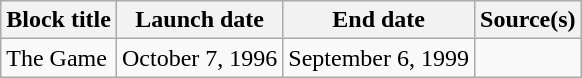<table class="wikitable sortable">
<tr>
<th>Block title</th>
<th>Launch date</th>
<th>End date</th>
<th>Source(s)</th>
</tr>
<tr>
<td>The Game</td>
<td>October 7, 1996</td>
<td>September 6, 1999</td>
<td></td>
</tr>
</table>
